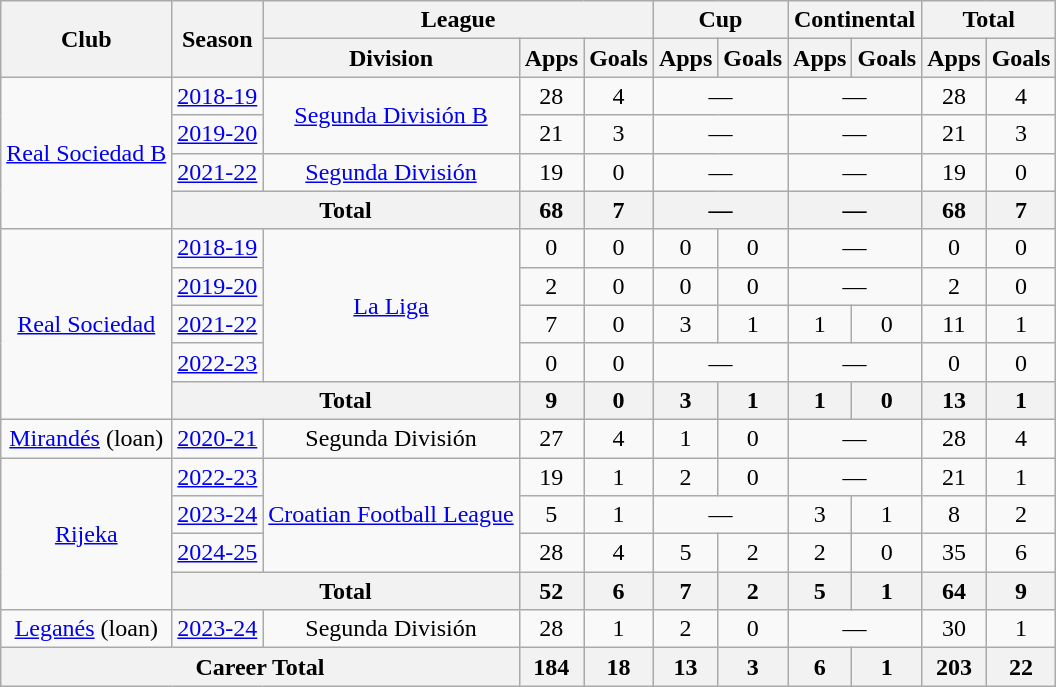<table class="wikitable" style="text-align: center">
<tr>
<th rowspan="2">Club</th>
<th rowspan="2">Season</th>
<th colspan="3">League</th>
<th colspan="2">Cup</th>
<th colspan="2">Continental</th>
<th colspan="2">Total</th>
</tr>
<tr>
<th>Division</th>
<th>Apps</th>
<th>Goals</th>
<th>Apps</th>
<th>Goals</th>
<th>Apps</th>
<th>Goals</th>
<th>Apps</th>
<th>Goals</th>
</tr>
<tr>
<td rowspan="4"><a href='#'>Real Sociedad B</a></td>
<td><a href='#'>2018-19</a></td>
<td rowspan="2"><a href='#'>Segunda División B</a></td>
<td>28</td>
<td>4</td>
<td colspan="2">—</td>
<td colspan="2">—</td>
<td>28</td>
<td>4</td>
</tr>
<tr>
<td><a href='#'>2019-20</a></td>
<td>21</td>
<td>3</td>
<td colspan="2">—</td>
<td colspan="2">—</td>
<td>21</td>
<td>3</td>
</tr>
<tr>
<td><a href='#'>2021-22</a></td>
<td><a href='#'>Segunda División</a></td>
<td>19</td>
<td>0</td>
<td colspan="2">—</td>
<td colspan="2">—</td>
<td>19</td>
<td>0</td>
</tr>
<tr>
<th colspan="2">Total</th>
<th>68</th>
<th>7</th>
<th colspan="2">—</th>
<th colspan="2">—</th>
<th>68</th>
<th>7</th>
</tr>
<tr>
<td rowspan="5"><a href='#'>Real Sociedad</a></td>
<td><a href='#'>2018-19</a></td>
<td rowspan="4"><a href='#'>La Liga</a></td>
<td>0</td>
<td>0</td>
<td>0</td>
<td>0</td>
<td colspan="2">—</td>
<td>0</td>
<td>0</td>
</tr>
<tr>
<td><a href='#'>2019-20</a></td>
<td>2</td>
<td>0</td>
<td>0</td>
<td>0</td>
<td colspan="2">—</td>
<td>2</td>
<td>0</td>
</tr>
<tr>
<td><a href='#'>2021-22</a></td>
<td>7</td>
<td>0</td>
<td>3</td>
<td>1</td>
<td>1</td>
<td>0</td>
<td>11</td>
<td>1</td>
</tr>
<tr>
<td><a href='#'>2022-23</a></td>
<td>0</td>
<td>0</td>
<td colspan="2">—</td>
<td colspan="2">—</td>
<td>0</td>
<td>0</td>
</tr>
<tr>
<th colspan="2">Total</th>
<th>9</th>
<th>0</th>
<th>3</th>
<th>1</th>
<th>1</th>
<th>0</th>
<th>13</th>
<th>1</th>
</tr>
<tr>
<td><a href='#'>Mirandés</a> (loan)</td>
<td><a href='#'>2020-21</a></td>
<td>Segunda División</td>
<td>27</td>
<td>4</td>
<td>1</td>
<td>0</td>
<td colspan="2">—</td>
<td>28</td>
<td>4</td>
</tr>
<tr>
<td rowspan="4"><a href='#'>Rijeka</a></td>
<td><a href='#'>2022-23</a></td>
<td rowspan="3"><a href='#'>Croatian Football League</a></td>
<td>19</td>
<td>1</td>
<td>2</td>
<td>0</td>
<td colspan="2">—</td>
<td>21</td>
<td>1</td>
</tr>
<tr>
<td><a href='#'>2023-24</a></td>
<td>5</td>
<td>1</td>
<td colspan="2">—</td>
<td>3</td>
<td>1</td>
<td>8</td>
<td>2</td>
</tr>
<tr>
<td><a href='#'>2024-25</a></td>
<td>28</td>
<td>4</td>
<td>5</td>
<td>2</td>
<td>2</td>
<td>0</td>
<td>35</td>
<td>6</td>
</tr>
<tr>
<th colspan="2">Total</th>
<th>52</th>
<th>6</th>
<th>7</th>
<th>2</th>
<th>5</th>
<th>1</th>
<th>64</th>
<th>9</th>
</tr>
<tr>
<td><a href='#'>Leganés</a> (loan)</td>
<td><a href='#'>2023-24</a></td>
<td>Segunda División</td>
<td>28</td>
<td>1</td>
<td>2</td>
<td>0</td>
<td colspan="2">—</td>
<td>30</td>
<td>1</td>
</tr>
<tr>
<th colspan="3">Career Total</th>
<th>184</th>
<th>18</th>
<th>13</th>
<th>3</th>
<th>6</th>
<th>1</th>
<th>203</th>
<th>22</th>
</tr>
</table>
